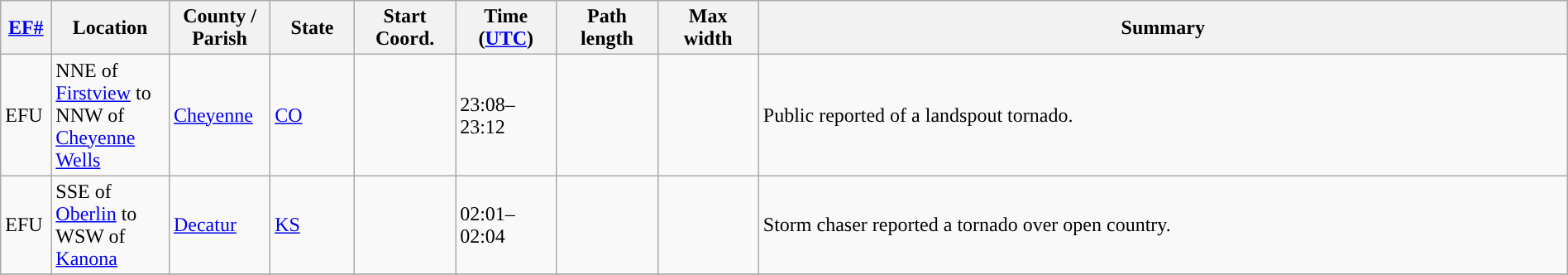<table class="wikitable sortable" style="width:100%;">
<tr>
<th scope="col"  style="width:3%; text-align:center;"><a href='#'>EF#</a></th>
<th scope="col"  style="width:7%; text-align:center;" class="unsortable">Location</th>
<th scope="col"  style="width:6%; text-align:center;" class="unsortable">County / Parish</th>
<th scope="col"  style="width:5%; text-align:center;">State</th>
<th scope="col"  style="width:6%; text-align:center;">Start Coord.</th>
<th scope="col"  style="width:6%; text-align:center;">Time (<a href='#'>UTC</a>)</th>
<th scope="col"  style="width:6%; text-align:center;">Path length</th>
<th scope="col"  style="width:6%; text-align:center;">Max width</th>
<th scope="col" class="unsortable" style="width:48%; text-align:center;">Summary</th>
</tr>
<tr>
<td>EFU</td>
<td>NNE of <a href='#'>Firstview</a> to NNW of <a href='#'>Cheyenne Wells</a></td>
<td><a href='#'>Cheyenne</a></td>
<td><a href='#'>CO</a></td>
<td></td>
<td>23:08–23:12</td>
<td></td>
<td></td>
<td>Public reported of a landspout tornado.</td>
</tr>
<tr>
<td>EFU</td>
<td>SSE of <a href='#'>Oberlin</a> to WSW of <a href='#'>Kanona</a></td>
<td><a href='#'>Decatur</a></td>
<td><a href='#'>KS</a></td>
<td></td>
<td>02:01–02:04</td>
<td></td>
<td></td>
<td>Storm chaser reported a tornado over open country.</td>
</tr>
<tr>
</tr>
</table>
